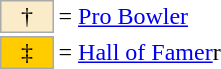<table style="margin: 0.75em 0 0 0.5em;">
<tr>
<td style="background:#faecc8; border:1px solid #aaa; width:2em; text-align:center;">†</td>
<td>= <a href='#'>Pro Bowler</a></td>
</tr>
<tr>
<td style="background-color:#FFCC00; border:1px solid #aaaaaa; width:2em; text-align:center;">‡</td>
<td>= <a href='#'>Hall of Famer</a>r</td>
</tr>
</table>
